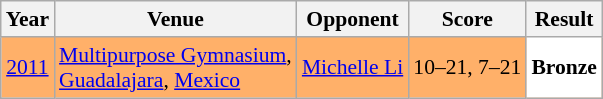<table class="sortable wikitable" style="font-size: 90%;">
<tr>
<th>Year</th>
<th>Venue</th>
<th>Opponent</th>
<th>Score</th>
<th>Result</th>
</tr>
<tr style="background:#FFB069">
<td align="center"><a href='#'>2011</a></td>
<td align="left"><a href='#'>Multipurpose Gymnasium</a>,<br><a href='#'>Guadalajara</a>, <a href='#'>Mexico</a></td>
<td align="left"> <a href='#'>Michelle Li</a></td>
<td align="left">10–21, 7–21</td>
<td style="text-align:left; background:white"> <strong>Bronze</strong></td>
</tr>
</table>
